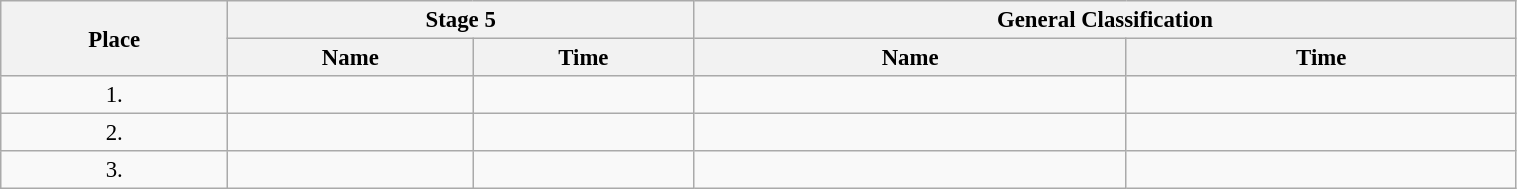<table class=wikitable style="font-size:95%" width="80%">
<tr>
<th rowspan="2">Place</th>
<th colspan="2">Stage 5</th>
<th colspan="2">General Classification</th>
</tr>
<tr>
<th>Name</th>
<th>Time</th>
<th>Name</th>
<th>Time</th>
</tr>
<tr>
<td align="center">1.</td>
<td></td>
<td></td>
<td></td>
<td></td>
</tr>
<tr>
<td align="center">2.</td>
<td></td>
<td></td>
<td></td>
<td></td>
</tr>
<tr>
<td align="center">3.</td>
<td></td>
<td></td>
<td></td>
<td></td>
</tr>
</table>
